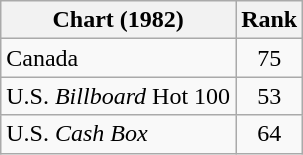<table class="wikitable sortable">
<tr>
<th align="left">Chart (1982)</th>
<th style="text-align:center;">Rank</th>
</tr>
<tr>
<td>Canada</td>
<td style="text-align:center;">75</td>
</tr>
<tr>
<td>U.S. <em>Billboard</em> Hot 100</td>
<td style="text-align:center;">53</td>
</tr>
<tr>
<td>U.S. <em>Cash Box</em></td>
<td style="text-align:center;">64</td>
</tr>
</table>
